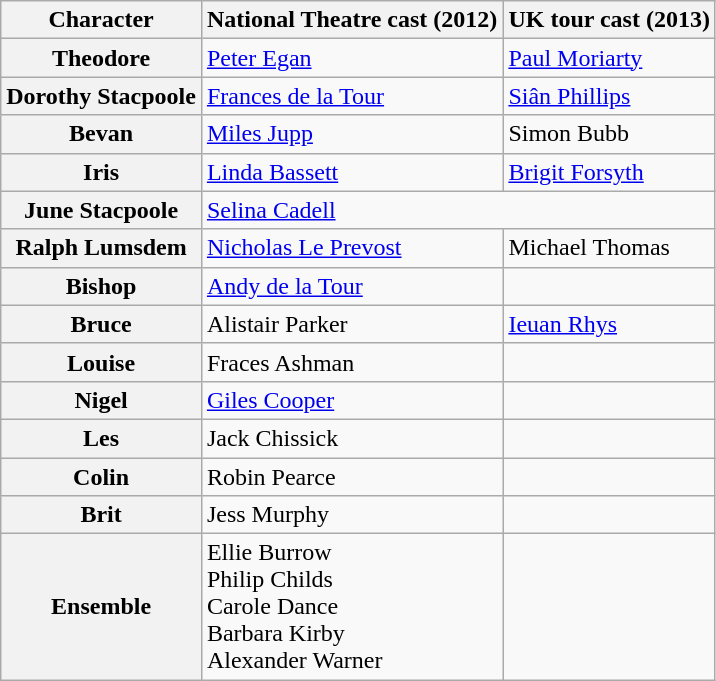<table class="wikitable">
<tr>
<th>Character</th>
<th>National Theatre cast (2012)</th>
<th>UK tour cast (2013)</th>
</tr>
<tr>
<th>Theodore</th>
<td><a href='#'>Peter Egan</a></td>
<td><a href='#'>Paul Moriarty</a></td>
</tr>
<tr>
<th>Dorothy Stacpoole</th>
<td><a href='#'>Frances de la Tour</a></td>
<td><a href='#'>Siân Phillips</a></td>
</tr>
<tr>
<th>Bevan</th>
<td><a href='#'>Miles Jupp</a></td>
<td>Simon Bubb</td>
</tr>
<tr>
<th>Iris</th>
<td><a href='#'>Linda Bassett</a></td>
<td><a href='#'>Brigit Forsyth</a></td>
</tr>
<tr>
<th>June Stacpoole</th>
<td colspan="2"><a href='#'>Selina Cadell</a></td>
</tr>
<tr>
<th>Ralph Lumsdem</th>
<td><a href='#'>Nicholas Le Prevost</a></td>
<td>Michael Thomas</td>
</tr>
<tr>
<th>Bishop</th>
<td><a href='#'>Andy de la Tour</a></td>
<td></td>
</tr>
<tr>
<th>Bruce</th>
<td>Alistair Parker</td>
<td><a href='#'>Ieuan Rhys</a></td>
</tr>
<tr>
<th>Louise</th>
<td>Fraces Ashman</td>
<td></td>
</tr>
<tr>
<th>Nigel</th>
<td><a href='#'>Giles Cooper</a></td>
<td></td>
</tr>
<tr>
<th>Les</th>
<td>Jack Chissick</td>
<td></td>
</tr>
<tr>
<th>Colin</th>
<td>Robin Pearce</td>
<td></td>
</tr>
<tr>
<th>Brit</th>
<td>Jess Murphy</td>
<td></td>
</tr>
<tr>
<th>Ensemble</th>
<td>Ellie Burrow<br>Philip Childs<br>Carole Dance<br>Barbara Kirby<br>Alexander Warner</td>
<td></td>
</tr>
</table>
